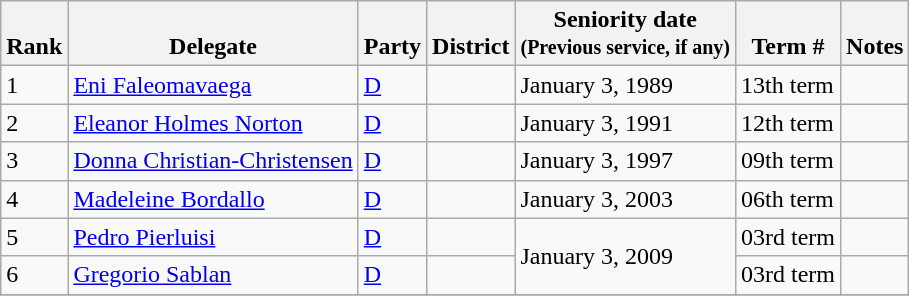<table class="wikitable sortable">
<tr valign=bottom>
<th>Rank</th>
<th>Delegate</th>
<th>Party</th>
<th>District</th>
<th>Seniority date<br><small>(Previous service, if any)</small><br></th>
<th>Term #</th>
<th>Notes</th>
</tr>
<tr>
<td>1</td>
<td><a href='#'>Eni Faleomavaega</a></td>
<td><a href='#'>D</a></td>
<td></td>
<td>January 3, 1989</td>
<td>13th term</td>
<td></td>
</tr>
<tr>
<td>2</td>
<td><a href='#'>Eleanor Holmes Norton</a></td>
<td><a href='#'>D</a></td>
<td></td>
<td>January 3, 1991</td>
<td>12th term</td>
<td></td>
</tr>
<tr>
<td>3</td>
<td><a href='#'>Donna Christian-Christensen</a></td>
<td><a href='#'>D</a></td>
<td></td>
<td>January 3, 1997</td>
<td>09th term</td>
<td></td>
</tr>
<tr>
<td>4</td>
<td><a href='#'>Madeleine Bordallo</a></td>
<td><a href='#'>D</a></td>
<td></td>
<td>January 3, 2003</td>
<td>06th term</td>
<td></td>
</tr>
<tr>
<td>5</td>
<td><a href='#'>Pedro Pierluisi</a></td>
<td><a href='#'>D</a></td>
<td></td>
<td rowspan=2>January 3, 2009</td>
<td>03rd term</td>
<td></td>
</tr>
<tr>
<td>6</td>
<td><a href='#'>Gregorio Sablan</a></td>
<td><a href='#'>D</a></td>
<td></td>
<td>03rd term</td>
<td></td>
</tr>
<tr>
</tr>
</table>
